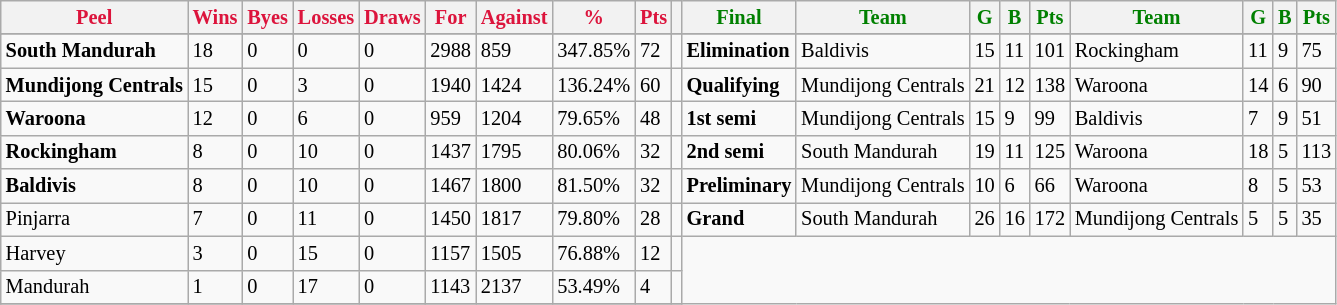<table style="font-size: 85%; text-align: left;" class="wikitable">
<tr>
<th style="color:crimson">Peel</th>
<th style="color:crimson">Wins</th>
<th style="color:crimson">Byes</th>
<th style="color:crimson">Losses</th>
<th style="color:crimson">Draws</th>
<th style="color:crimson">For</th>
<th style="color:crimson">Against</th>
<th style="color:crimson">%</th>
<th style="color:crimson">Pts</th>
<th></th>
<th style="color:green">Final</th>
<th style="color:green">Team</th>
<th style="color:green">G</th>
<th style="color:green">B</th>
<th style="color:green">Pts</th>
<th style="color:green">Team</th>
<th style="color:green">G</th>
<th style="color:green">B</th>
<th style="color:green">Pts</th>
</tr>
<tr>
</tr>
<tr>
</tr>
<tr>
<td><strong>	South Mandurah	</strong></td>
<td>18</td>
<td>0</td>
<td>0</td>
<td>0</td>
<td>2988</td>
<td>859</td>
<td>347.85%</td>
<td>72</td>
<td></td>
<td><strong>Elimination</strong></td>
<td>Baldivis</td>
<td>15</td>
<td>11</td>
<td>101</td>
<td>Rockingham</td>
<td>11</td>
<td>9</td>
<td>75</td>
</tr>
<tr>
<td><strong>	Mundijong Centrals	</strong></td>
<td>15</td>
<td>0</td>
<td>3</td>
<td>0</td>
<td>1940</td>
<td>1424</td>
<td>136.24%</td>
<td>60</td>
<td></td>
<td><strong>Qualifying</strong></td>
<td>Mundijong Centrals</td>
<td>21</td>
<td>12</td>
<td>138</td>
<td>Waroona</td>
<td>14</td>
<td>6</td>
<td>90</td>
</tr>
<tr>
<td><strong>	Waroona	</strong></td>
<td>12</td>
<td>0</td>
<td>6</td>
<td>0</td>
<td>959</td>
<td>1204</td>
<td>79.65%</td>
<td>48</td>
<td></td>
<td><strong>1st semi</strong></td>
<td>Mundijong Centrals</td>
<td>15</td>
<td>9</td>
<td>99</td>
<td>Baldivis</td>
<td>7</td>
<td>9</td>
<td>51</td>
</tr>
<tr>
<td><strong>	Rockingham	</strong></td>
<td>8</td>
<td>0</td>
<td>10</td>
<td>0</td>
<td>1437</td>
<td>1795</td>
<td>80.06%</td>
<td>32</td>
<td></td>
<td><strong>2nd semi</strong></td>
<td>South Mandurah</td>
<td>19</td>
<td>11</td>
<td>125</td>
<td>Waroona</td>
<td>18</td>
<td>5</td>
<td>113</td>
</tr>
<tr>
<td><strong>	Baldivis	</strong></td>
<td>8</td>
<td>0</td>
<td>10</td>
<td>0</td>
<td>1467</td>
<td>1800</td>
<td>81.50%</td>
<td>32</td>
<td></td>
<td><strong>Preliminary</strong></td>
<td>Mundijong Centrals</td>
<td>10</td>
<td>6</td>
<td>66</td>
<td>Waroona</td>
<td>8</td>
<td>5</td>
<td>53</td>
</tr>
<tr>
<td>Pinjarra</td>
<td>7</td>
<td>0</td>
<td>11</td>
<td>0</td>
<td>1450</td>
<td>1817</td>
<td>79.80%</td>
<td>28</td>
<td></td>
<td><strong>Grand</strong></td>
<td>South Mandurah</td>
<td>26</td>
<td>16</td>
<td>172</td>
<td>Mundijong Centrals</td>
<td>5</td>
<td>5</td>
<td>35</td>
</tr>
<tr>
<td>Harvey</td>
<td>3</td>
<td>0</td>
<td>15</td>
<td>0</td>
<td>1157</td>
<td>1505</td>
<td>76.88%</td>
<td>12</td>
<td></td>
</tr>
<tr>
<td>Mandurah</td>
<td>1</td>
<td>0</td>
<td>17</td>
<td>0</td>
<td>1143</td>
<td>2137</td>
<td>53.49%</td>
<td>4</td>
<td></td>
</tr>
<tr>
</tr>
</table>
